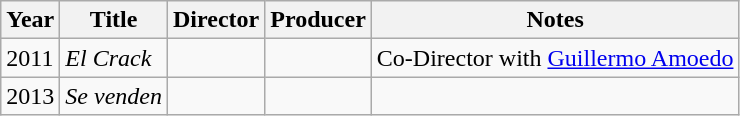<table class="wikitable sortable">
<tr>
<th style="width:26px;">Year</th>
<th>Title</th>
<th>Director</th>
<th>Producer</th>
<th>Notes</th>
</tr>
<tr>
<td>2011</td>
<td><em>El Crack</em></td>
<td></td>
<td></td>
<td>Co-Director with <a href='#'>Guillermo Amoedo</a></td>
</tr>
<tr>
<td>2013</td>
<td><em>Se venden</em></td>
<td></td>
<td></td>
<td></td>
</tr>
</table>
